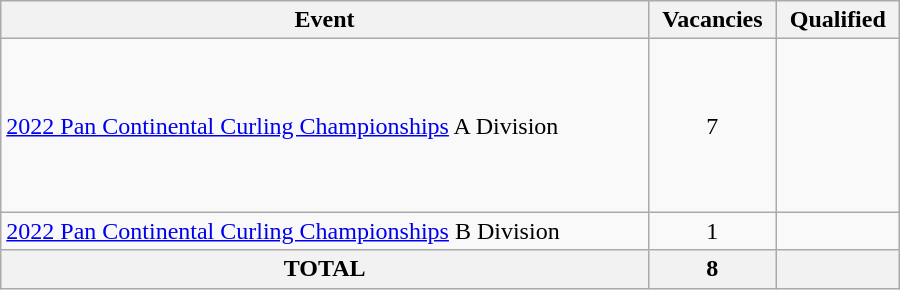<table class="wikitable" style="width:600px;">
<tr>
<th>Event</th>
<th>Vacancies</th>
<th>Qualified</th>
</tr>
<tr>
<td><a href='#'>2022 Pan Continental Curling Championships</a> A Division</td>
<td align=center>7</td>
<td><br><br><br><br><br><br></td>
</tr>
<tr>
<td><a href='#'>2022 Pan Continental Curling Championships</a> B Division</td>
<td align=center>1</td>
<td></td>
</tr>
<tr>
<th>TOTAL</th>
<th>8</th>
<th></th>
</tr>
</table>
